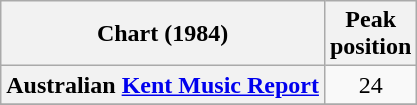<table class="wikitable sortable plainrowheaders">
<tr>
<th>Chart (1984)</th>
<th>Peak<br>position</th>
</tr>
<tr>
<th scope="row">Australian <a href='#'>Kent Music Report</a></th>
<td style="text-align:center;">24</td>
</tr>
<tr>
</tr>
</table>
